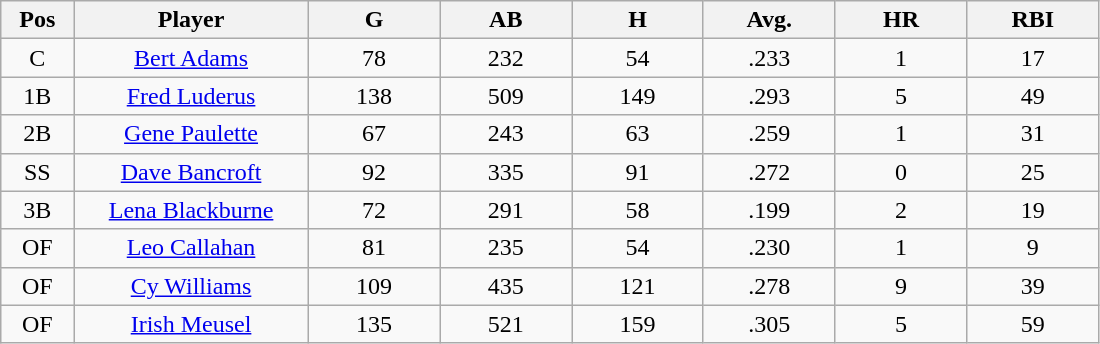<table class="wikitable sortable">
<tr>
<th bgcolor="#DDDDFF" width="5%">Pos</th>
<th bgcolor="#DDDDFF" width="16%">Player</th>
<th bgcolor="#DDDDFF" width="9%">G</th>
<th bgcolor="#DDDDFF" width="9%">AB</th>
<th bgcolor="#DDDDFF" width="9%">H</th>
<th bgcolor="#DDDDFF" width="9%">Avg.</th>
<th bgcolor="#DDDDFF" width="9%">HR</th>
<th bgcolor="#DDDDFF" width="9%">RBI</th>
</tr>
<tr align="center">
<td>C</td>
<td><a href='#'>Bert Adams</a></td>
<td>78</td>
<td>232</td>
<td>54</td>
<td>.233</td>
<td>1</td>
<td>17</td>
</tr>
<tr align=center>
<td>1B</td>
<td><a href='#'>Fred Luderus</a></td>
<td>138</td>
<td>509</td>
<td>149</td>
<td>.293</td>
<td>5</td>
<td>49</td>
</tr>
<tr align=center>
<td>2B</td>
<td><a href='#'>Gene Paulette</a></td>
<td>67</td>
<td>243</td>
<td>63</td>
<td>.259</td>
<td>1</td>
<td>31</td>
</tr>
<tr align=center>
<td>SS</td>
<td><a href='#'>Dave Bancroft</a></td>
<td>92</td>
<td>335</td>
<td>91</td>
<td>.272</td>
<td>0</td>
<td>25</td>
</tr>
<tr align=center>
<td>3B</td>
<td><a href='#'>Lena Blackburne</a></td>
<td>72</td>
<td>291</td>
<td>58</td>
<td>.199</td>
<td>2</td>
<td>19</td>
</tr>
<tr align=center>
<td>OF</td>
<td><a href='#'>Leo Callahan</a></td>
<td>81</td>
<td>235</td>
<td>54</td>
<td>.230</td>
<td>1</td>
<td>9</td>
</tr>
<tr align=center>
<td>OF</td>
<td><a href='#'>Cy Williams</a></td>
<td>109</td>
<td>435</td>
<td>121</td>
<td>.278</td>
<td>9</td>
<td>39</td>
</tr>
<tr align=center>
<td>OF</td>
<td><a href='#'>Irish Meusel</a></td>
<td>135</td>
<td>521</td>
<td>159</td>
<td>.305</td>
<td>5</td>
<td>59</td>
</tr>
</table>
